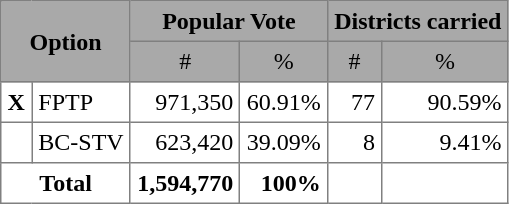<table border="1" cellpadding="4" cellspacing="0" style="border-collapse: collapse">
<tr bgcolor="darkgray" align=center>
<th rowspan="2" colspan=2>Option</th>
<th colspan="2" align="center">Popular Vote</th>
<th colspan="2" align="center">Districts carried</th>
</tr>
<tr bgcolor="darkgray">
<td align="center">#</td>
<td align="center">%</td>
<td align="center">#</td>
<td align="center">%</td>
</tr>
<tr>
<th>X</th>
<td>FPTP</td>
<td align="right">971,350</td>
<td align="right">60.91%</td>
<td align="right">77</td>
<td align="right">90.59%</td>
</tr>
<tr>
<td></td>
<td>BC-STV</td>
<td align="right">623,420</td>
<td align="right">39.09%</td>
<td align="right">8</td>
<td align="right">9.41%</td>
</tr>
<tr>
<th colspan=2>Total</th>
<th align="right">1,594,770</th>
<th align="right">100%</th>
<th align="right"></th>
<th align="right"></th>
</tr>
</table>
